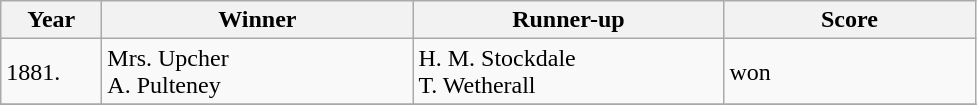<table class="wikitable">
<tr>
<th style="width:60px;">Year</th>
<th style="width:200px;">Winner</th>
<th style="width:200px;">Runner-up</th>
<th style="width:160px;">Score</th>
</tr>
<tr>
<td>1881.</td>
<td> Mrs. Upcher<br> A. Pulteney</td>
<td> H. M. Stockdale<br> T. Wetherall</td>
<td>won</td>
</tr>
<tr>
</tr>
</table>
